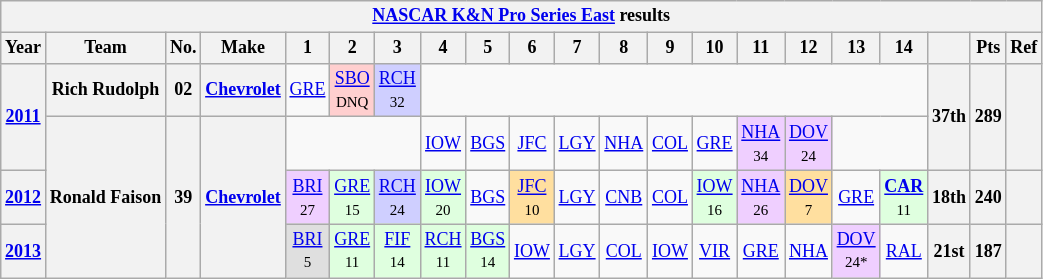<table class="wikitable" style="text-align:center; font-size:75%">
<tr>
<th colspan=21><a href='#'>NASCAR K&N Pro Series East</a> results</th>
</tr>
<tr>
<th>Year</th>
<th>Team</th>
<th>No.</th>
<th>Make</th>
<th>1</th>
<th>2</th>
<th>3</th>
<th>4</th>
<th>5</th>
<th>6</th>
<th>7</th>
<th>8</th>
<th>9</th>
<th>10</th>
<th>11</th>
<th>12</th>
<th>13</th>
<th>14</th>
<th></th>
<th>Pts</th>
<th>Ref</th>
</tr>
<tr>
<th rowspan=2><a href='#'>2011</a></th>
<th>Rich Rudolph</th>
<th>02</th>
<th><a href='#'>Chevrolet</a></th>
<td><a href='#'>GRE</a></td>
<td style="background:#FFCFCF;"><a href='#'>SBO</a><br><small>DNQ</small></td>
<td style="background:#CFCFFF;"><a href='#'>RCH</a><br><small>32</small></td>
<td colspan=11></td>
<th rowspan=2>37th</th>
<th rowspan=2>289</th>
<th rowspan=2></th>
</tr>
<tr>
<th rowspan=5>Ronald Faison</th>
<th rowspan=5>39</th>
<th rowspan=5><a href='#'>Chevrolet</a></th>
<td colspan=3></td>
<td><a href='#'>IOW</a></td>
<td><a href='#'>BGS</a></td>
<td><a href='#'>JFC</a></td>
<td><a href='#'>LGY</a></td>
<td><a href='#'>NHA</a></td>
<td><a href='#'>COL</a></td>
<td><a href='#'>GRE</a></td>
<td style="background:#EFCFFF;"><a href='#'>NHA</a><br><small>34</small></td>
<td style="background:#EFCFFF;"><a href='#'>DOV</a><br><small>24</small></td>
<td colspan=2></td>
</tr>
<tr>
<th><a href='#'>2012</a></th>
<td style="background:#EFCFFF;"><a href='#'>BRI</a><br><small>27</small></td>
<td style="background:#DFFFDF;"><a href='#'>GRE</a><br><small>15</small></td>
<td style="background:#CFCFFF;"><a href='#'>RCH</a><br><small>24</small></td>
<td style="background:#DFFFDF;"><a href='#'>IOW</a><br><small>20</small></td>
<td><a href='#'>BGS</a></td>
<td style="background:#FFDF9F;"><a href='#'>JFC</a><br><small>10</small></td>
<td><a href='#'>LGY</a></td>
<td><a href='#'>CNB</a></td>
<td><a href='#'>COL</a></td>
<td style="background:#DFFFDF;"><a href='#'>IOW</a><br><small>16</small></td>
<td style="background:#EFCFFF;"><a href='#'>NHA</a><br><small>26</small></td>
<td style="background:#FFDF9F;"><a href='#'>DOV</a><br><small>7</small></td>
<td><a href='#'>GRE</a></td>
<td style="background:#DFFFDF;"><strong><a href='#'>CAR</a></strong><br><small>11</small></td>
<th>18th</th>
<th>240</th>
<th></th>
</tr>
<tr>
<th><a href='#'>2013</a></th>
<td style="background:#DFDFDF;"><a href='#'>BRI</a><br><small>5</small></td>
<td style="background:#DFFFDF;"><a href='#'>GRE</a><br><small>11</small></td>
<td style="background:#DFFFDF;"><a href='#'>FIF</a><br><small>14</small></td>
<td style="background:#DFFFDF;"><a href='#'>RCH</a><br><small>11</small></td>
<td style="background:#DFFFDF;"><a href='#'>BGS</a><br><small>14</small></td>
<td><a href='#'>IOW</a></td>
<td><a href='#'>LGY</a></td>
<td><a href='#'>COL</a></td>
<td><a href='#'>IOW</a></td>
<td><a href='#'>VIR</a></td>
<td><a href='#'>GRE</a></td>
<td><a href='#'>NHA</a></td>
<td style="background:#EFCFFF;"><a href='#'>DOV</a><br><small>24*</small></td>
<td><a href='#'>RAL</a></td>
<th>21st</th>
<th>187</th>
<th></th>
</tr>
</table>
